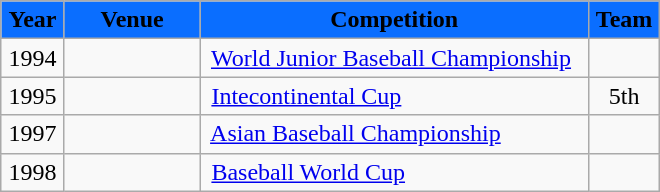<table class="wikitable">
<tr>
<th style="background:#0a6eff; width:35px;"><span>Year</span></th>
<th style="background:#0a6eff; width:83px;"><span>Venue</span></th>
<th style="background:#0A6EFF"><span>Competition</span></th>
<th style="background:#0a6eff; width:40px;"><span>Team</span></th>
</tr>
<tr>
<td style="text-align:center;">1994</td>
<td> </td>
<td> <a href='#'>World Junior Baseball Championship</a>  </td>
<td style="text-align:center"></td>
</tr>
<tr>
<td style="text-align:center">1995</td>
<td> </td>
<td> <a href='#'>Intecontinental Cup</a></td>
<td style="text-align:center">5th</td>
</tr>
<tr>
<td style="text-align:center">1997</td>
<td> </td>
<td> <a href='#'>Asian Baseball Championship</a></td>
<td style="text-align:center"></td>
</tr>
<tr>
<td style="text-align:center">1998</td>
<td> </td>
<td> <a href='#'>Baseball World Cup</a></td>
<td style="text-align:center"></td>
</tr>
</table>
